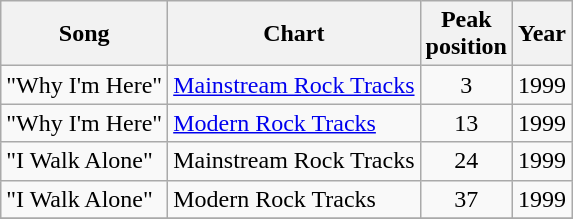<table class="wikitable">
<tr>
<th align="left">Song</th>
<th align="left">Chart</th>
<th align="left">Peak<br>position</th>
<th align="left">Year</th>
</tr>
<tr>
<td align="left">"Why I'm Here"</td>
<td align="left"><a href='#'>Mainstream Rock Tracks</a></td>
<td align="center">3</td>
<td align="center">1999</td>
</tr>
<tr>
<td align="left">"Why I'm Here"</td>
<td align="left"><a href='#'>Modern Rock Tracks</a></td>
<td align="center">13</td>
<td align="center">1999</td>
</tr>
<tr>
<td align="left">"I Walk Alone"</td>
<td align="left">Mainstream Rock Tracks</td>
<td align="center">24</td>
<td align="center">1999</td>
</tr>
<tr>
<td align="left">"I Walk Alone"</td>
<td align="left">Modern Rock Tracks</td>
<td align="center">37</td>
<td align="center">1999</td>
</tr>
<tr>
</tr>
</table>
